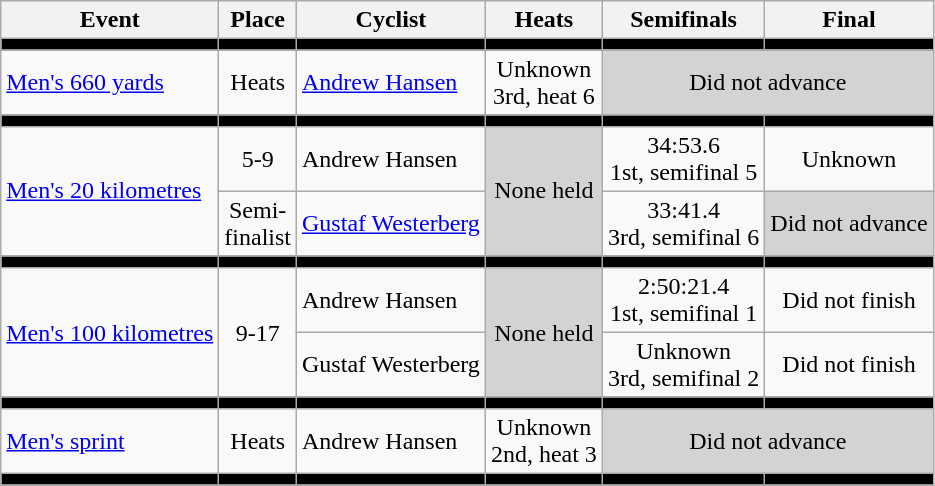<table class=wikitable>
<tr>
<th>Event</th>
<th>Place</th>
<th>Cyclist</th>
<th>Heats</th>
<th>Semifinals</th>
<th>Final</th>
</tr>
<tr bgcolor=black>
<td></td>
<td></td>
<td></td>
<td></td>
<td></td>
<td></td>
</tr>
<tr align=center>
<td align=left><a href='#'>Men's 660 yards</a></td>
<td>Heats</td>
<td align=left><a href='#'>Andrew Hansen</a></td>
<td>Unknown <br> 3rd, heat 6</td>
<td colspan=2 bgcolor=lightgray>Did not advance</td>
</tr>
<tr bgcolor=black>
<td></td>
<td></td>
<td></td>
<td></td>
<td></td>
<td></td>
</tr>
<tr align=center>
<td rowspan=2 align=left><a href='#'>Men's 20 kilometres</a></td>
<td>5-9</td>
<td align=left>Andrew Hansen</td>
<td rowspan=2 bgcolor=lightgray>None held</td>
<td>34:53.6 <br> 1st, semifinal 5</td>
<td>Unknown</td>
</tr>
<tr align=center>
<td>Semi-<br>finalist</td>
<td><a href='#'>Gustaf Westerberg</a></td>
<td>33:41.4 <br> 3rd, semifinal 6</td>
<td bgcolor=lightgray>Did not advance</td>
</tr>
<tr bgcolor=black>
<td></td>
<td></td>
<td></td>
<td></td>
<td></td>
<td></td>
</tr>
<tr align=center>
<td rowspan=2 align=left><a href='#'>Men's 100 kilometres</a></td>
<td rowspan=2>9-17</td>
<td align=left>Andrew Hansen</td>
<td rowspan=2 bgcolor=lightgray>None held</td>
<td>2:50:21.4 <br> 1st, semifinal 1</td>
<td>Did not finish</td>
</tr>
<tr align=center>
<td align=left>Gustaf Westerberg</td>
<td>Unknown <br> 3rd, semifinal 2</td>
<td>Did not finish</td>
</tr>
<tr bgcolor=black>
<td></td>
<td></td>
<td></td>
<td></td>
<td></td>
<td></td>
</tr>
<tr align=center>
<td align=left><a href='#'>Men's sprint</a></td>
<td>Heats</td>
<td align=left>Andrew Hansen</td>
<td>Unknown <br> 2nd, heat 3</td>
<td colspan=2 bgcolor=lightgray>Did not advance</td>
</tr>
<tr bgcolor=black>
<td></td>
<td></td>
<td></td>
<td></td>
<td></td>
<td></td>
</tr>
</table>
